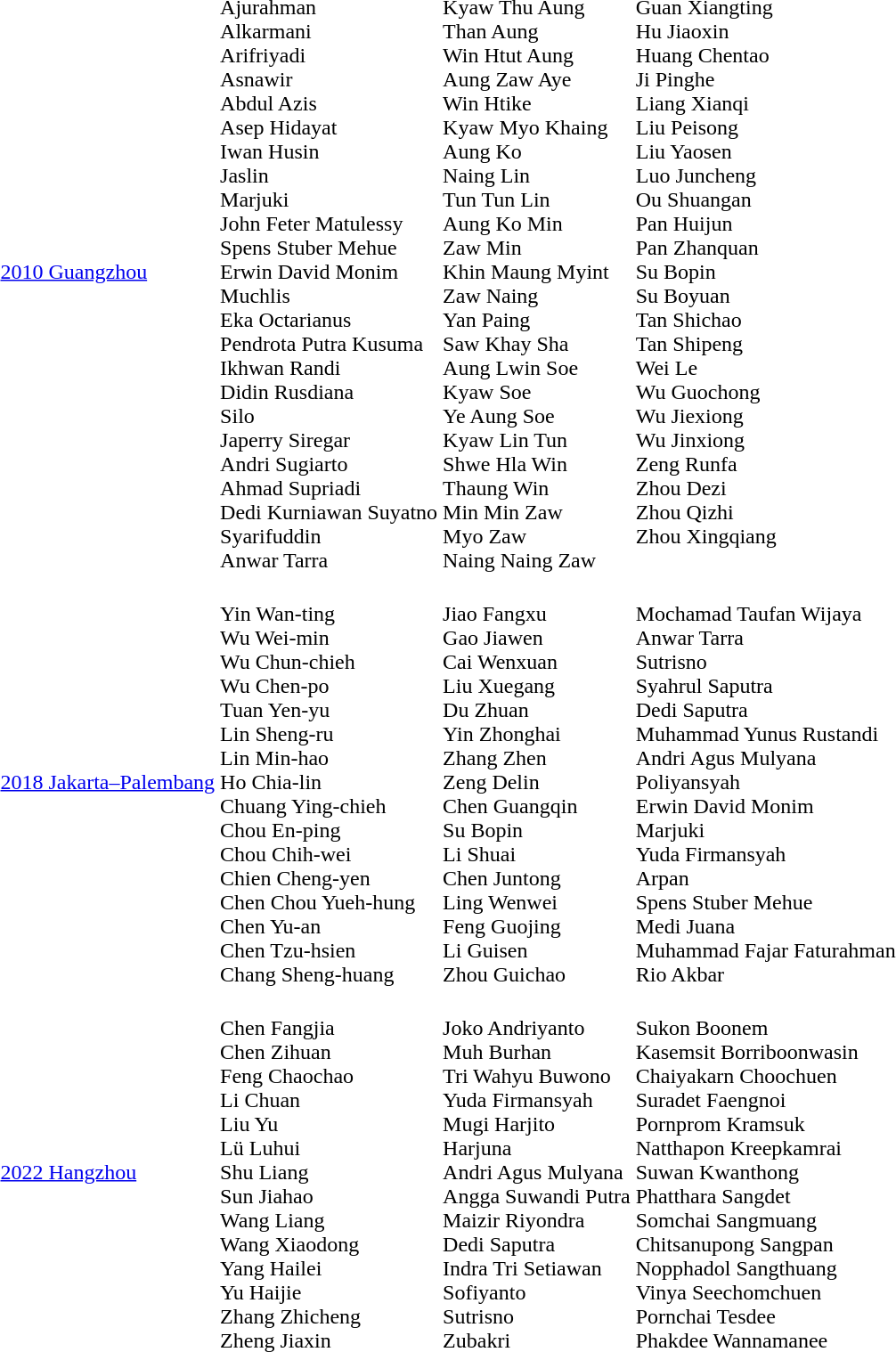<table>
<tr>
<td><a href='#'>2010 Guangzhou</a></td>
<td><br>Ajurahman<br>Alkarmani<br>Arifriyadi<br>Asnawir<br>Abdul Azis<br>Asep Hidayat<br>Iwan Husin<br>Jaslin<br>Marjuki<br>John Feter Matulessy<br>Spens Stuber Mehue<br>Erwin David Monim<br>Muchlis<br>Eka Octarianus<br>Pendrota Putra Kusuma<br>Ikhwan Randi<br>Didin Rusdiana<br>Silo<br>Japerry Siregar<br>Andri Sugiarto<br>Ahmad Supriadi<br>Dedi Kurniawan Suyatno<br>Syarifuddin<br>Anwar Tarra</td>
<td><br>Kyaw Thu Aung<br>Than Aung<br>Win Htut Aung<br>Aung Zaw Aye<br>Win Htike<br>Kyaw Myo Khaing<br>Aung Ko<br>Naing Lin<br>Tun Tun Lin<br>Aung Ko Min<br>Zaw Min<br>Khin Maung Myint<br>Zaw Naing<br>Yan Paing<br>Saw Khay Sha<br>Aung Lwin Soe<br>Kyaw Soe<br>Ye Aung Soe<br>Kyaw Lin Tun<br>Shwe Hla Win<br>Thaung Win<br>Min Min Zaw<br>Myo Zaw<br>Naing Naing Zaw</td>
<td valign=top><br>Guan Xiangting<br>Hu Jiaoxin<br>Huang Chentao<br>Ji Pinghe<br>Liang Xianqi<br>Liu Peisong<br>Liu Yaosen<br>Luo Juncheng<br>Ou Shuangan<br>Pan Huijun<br>Pan Zhanquan<br>Su Bopin<br>Su Boyuan<br>Tan Shichao<br>Tan Shipeng<br>Wei Le<br>Wu Guochong<br>Wu Jiexiong<br>Wu Jinxiong<br>Zeng Runfa<br>Zhou Dezi<br>Zhou Qizhi<br>Zhou Xingqiang</td>
</tr>
<tr>
<td><a href='#'>2018 Jakarta–Palembang</a></td>
<td><br>Yin Wan-ting<br>Wu Wei-min<br>Wu Chun-chieh<br>Wu Chen-po<br>Tuan Yen-yu<br>Lin Sheng-ru<br>Lin Min-hao<br>Ho Chia-lin<br>Chuang Ying-chieh<br>Chou En-ping<br>Chou Chih-wei<br>Chien Cheng-yen<br>Chen Chou Yueh-hung<br>Chen Yu-an<br>Chen Tzu-hsien<br>Chang Sheng-huang</td>
<td><br>Jiao Fangxu<br>Gao Jiawen<br>Cai Wenxuan<br>Liu Xuegang<br>Du Zhuan<br>Yin Zhonghai<br>Zhang Zhen<br>Zeng Delin<br>Chen Guangqin<br>Su Bopin<br>Li Shuai<br>Chen Juntong<br>Ling Wenwei<br>Feng Guojing<br>Li Guisen<br>Zhou Guichao</td>
<td><br>Mochamad Taufan Wijaya<br>Anwar Tarra<br>Sutrisno<br>Syahrul Saputra<br>Dedi Saputra<br>Muhammad Yunus Rustandi<br>Andri Agus Mulyana<br>Poliyansyah<br>Erwin David Monim<br>Marjuki<br>Yuda Firmansyah<br>Arpan<br>Spens Stuber Mehue<br>Medi Juana<br>Muhammad Fajar Faturahman<br>Rio Akbar</td>
</tr>
<tr>
<td><a href='#'>2022 Hangzhou</a></td>
<td><br>Chen Fangjia<br>Chen Zihuan<br>Feng Chaochao<br>Li Chuan<br>Liu Yu<br>Lü Luhui<br>Shu Liang<br>Sun Jiahao<br>Wang Liang<br>Wang Xiaodong<br>Yang Hailei<br>Yu Haijie<br>Zhang Zhicheng<br>Zheng Jiaxin</td>
<td><br>Joko Andriyanto<br>Muh Burhan<br>Tri Wahyu Buwono<br>Yuda Firmansyah<br>Mugi Harjito<br>Harjuna<br>Andri Agus Mulyana<br>Angga Suwandi Putra<br>Maizir Riyondra<br>Dedi Saputra<br>Indra Tri Setiawan<br>Sofiyanto<br>Sutrisno<br>Zubakri</td>
<td><br>Sukon Boonem<br>Kasemsit Borriboonwasin<br>Chaiyakarn Choochuen<br>Suradet Faengnoi<br>Pornprom Kramsuk<br>Natthapon Kreepkamrai<br>Suwan Kwanthong<br>Phatthara Sangdet<br>Somchai Sangmuang<br>Chitsanupong Sangpan<br>Nopphadol Sangthuang<br>Vinya Seechomchuen<br>Pornchai Tesdee<br>Phakdee Wannamanee</td>
</tr>
</table>
